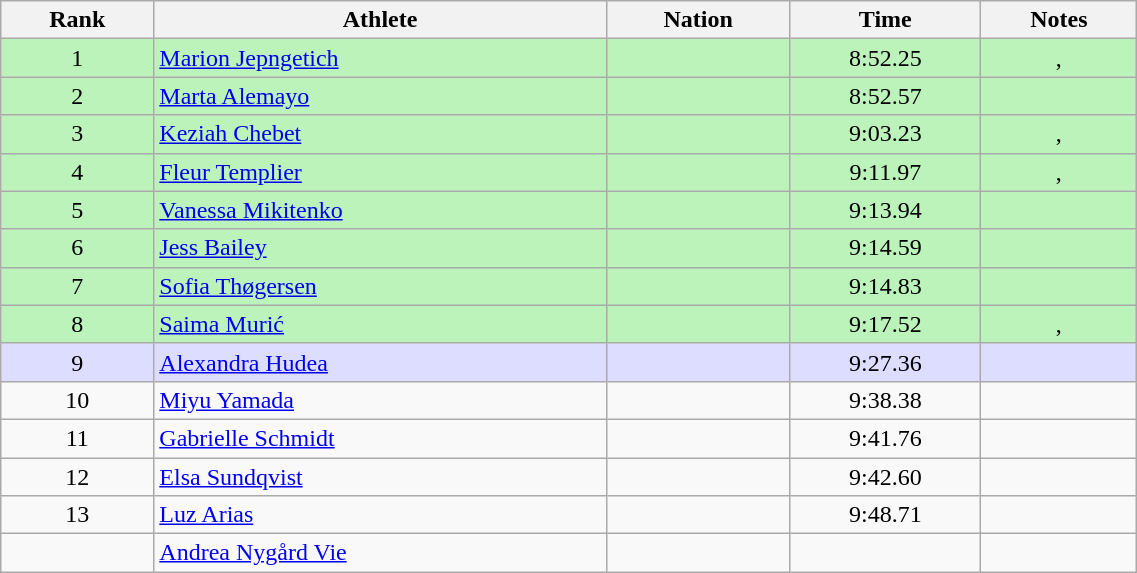<table class="wikitable sortable" style="text-align:center;width: 60%;">
<tr>
<th scope="col">Rank</th>
<th scope="col">Athlete</th>
<th scope="col">Nation</th>
<th scope="col">Time</th>
<th scope="col">Notes</th>
</tr>
<tr bgcolor=bbf3bb>
<td>1</td>
<td align=left><a href='#'>Marion Jepngetich</a></td>
<td align=left></td>
<td>8:52.25</td>
<td>, </td>
</tr>
<tr bgcolor=bbf3bb>
<td>2</td>
<td align=left><a href='#'>Marta Alemayo</a></td>
<td align=left></td>
<td>8:52.57</td>
<td></td>
</tr>
<tr bgcolor=bbf3bb>
<td>3</td>
<td align=left><a href='#'>Keziah Chebet</a></td>
<td align=left></td>
<td>9:03.23</td>
<td>, </td>
</tr>
<tr bgcolor=bbf3bb>
<td>4</td>
<td align=left><a href='#'>Fleur Templier</a></td>
<td align=left></td>
<td>9:11.97</td>
<td>, </td>
</tr>
<tr bgcolor=bbf3bb>
<td>5</td>
<td align=left><a href='#'>Vanessa Mikitenko</a></td>
<td align=left></td>
<td>9:13.94</td>
<td></td>
</tr>
<tr bgcolor=bbf3bb>
<td>6</td>
<td align=left><a href='#'>Jess Bailey</a></td>
<td align=left></td>
<td>9:14.59</td>
<td></td>
</tr>
<tr bgcolor=bbf3bb>
<td>7</td>
<td align=left><a href='#'>Sofia Thøgersen</a></td>
<td align=left></td>
<td>9:14.83</td>
<td></td>
</tr>
<tr bgcolor=bbf3bb>
<td>8</td>
<td align=left><a href='#'>Saima Murić</a></td>
<td align=left></td>
<td>9:17.52</td>
<td>, </td>
</tr>
<tr bgcolor=ddddff>
<td>9</td>
<td align=left><a href='#'>Alexandra Hudea</a></td>
<td align=left></td>
<td>9:27.36</td>
<td></td>
</tr>
<tr>
<td>10</td>
<td align=left><a href='#'>Miyu Yamada</a></td>
<td align=left></td>
<td>9:38.38</td>
<td></td>
</tr>
<tr>
<td>11</td>
<td align=left><a href='#'>Gabrielle Schmidt</a></td>
<td align=left></td>
<td>9:41.76</td>
<td></td>
</tr>
<tr>
<td>12</td>
<td align=left><a href='#'>Elsa Sundqvist</a></td>
<td align=left></td>
<td>9:42.60</td>
<td></td>
</tr>
<tr>
<td>13</td>
<td align=left><a href='#'>Luz Arias</a></td>
<td align=left></td>
<td>9:48.71</td>
<td></td>
</tr>
<tr>
<td></td>
<td align=left><a href='#'>Andrea Nygård Vie</a></td>
<td align=left></td>
<td></td>
<td></td>
</tr>
</table>
